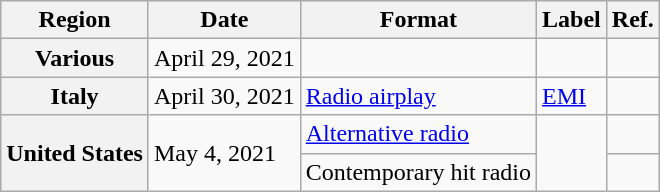<table class="wikitable plainrowheaders">
<tr>
<th scope="col">Region</th>
<th scope="col">Date</th>
<th scope="col">Format</th>
<th scope="col">Label</th>
<th scope="col">Ref.</th>
</tr>
<tr>
<th scope="row">Various</th>
<td>April 29, 2021</td>
<td></td>
<td></td>
<td style="text-align:center;"></td>
</tr>
<tr>
<th scope="row">Italy</th>
<td>April 30, 2021</td>
<td><a href='#'>Radio airplay</a></td>
<td><a href='#'>EMI</a></td>
<td style="text-align:center;"></td>
</tr>
<tr>
<th scope="row" rowspan="2">United States</th>
<td rowspan="2">May 4, 2021</td>
<td><a href='#'>Alternative radio</a></td>
<td rowspan="2"></td>
<td style="text-align:center;"></td>
</tr>
<tr>
<td>Contemporary hit radio</td>
<td style="text-align:center;"></td>
</tr>
</table>
